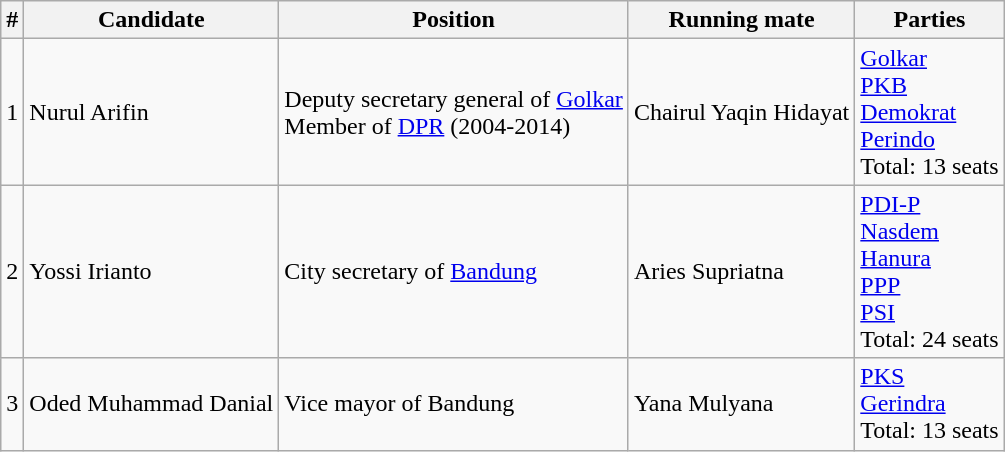<table class="wikitable">
<tr>
<th>#</th>
<th>Candidate</th>
<th>Position</th>
<th>Running mate</th>
<th>Parties</th>
</tr>
<tr>
<td>1</td>
<td>Nurul Arifin</td>
<td>Deputy secretary general of <a href='#'>Golkar</a><br>Member of <a href='#'>DPR</a> (2004-2014)</td>
<td>Chairul Yaqin Hidayat</td>
<td><a href='#'>Golkar</a><br><a href='#'>PKB</a><br><a href='#'>Demokrat</a><br><a href='#'>Perindo</a><br>Total: 13 seats</td>
</tr>
<tr>
<td>2</td>
<td>Yossi Irianto</td>
<td>City secretary of <a href='#'>Bandung</a></td>
<td>Aries Supriatna</td>
<td><a href='#'>PDI-P</a><br><a href='#'>Nasdem</a><br><a href='#'>Hanura</a><br><a href='#'>PPP</a><br><a href='#'>PSI</a><br>Total: 24 seats</td>
</tr>
<tr>
<td>3</td>
<td>Oded Muhammad Danial</td>
<td>Vice mayor of Bandung</td>
<td>Yana Mulyana</td>
<td><a href='#'>PKS</a><br><a href='#'>Gerindra</a><br>Total: 13 seats</td>
</tr>
</table>
